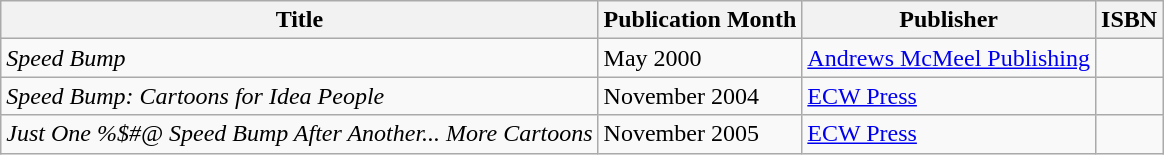<table class="wikitable">
<tr>
<th>Title</th>
<th>Publication Month</th>
<th>Publisher</th>
<th>ISBN</th>
</tr>
<tr>
<td><em>Speed Bump</em></td>
<td>May 2000</td>
<td><a href='#'>Andrews McMeel Publishing</a></td>
<td></td>
</tr>
<tr>
<td><em>Speed Bump: Cartoons for Idea People</em></td>
<td>November 2004</td>
<td><a href='#'>ECW Press</a></td>
<td></td>
</tr>
<tr>
<td><em>Just One %$#@ Speed Bump After Another... More Cartoons</em></td>
<td>November 2005</td>
<td><a href='#'>ECW Press</a></td>
<td></td>
</tr>
</table>
